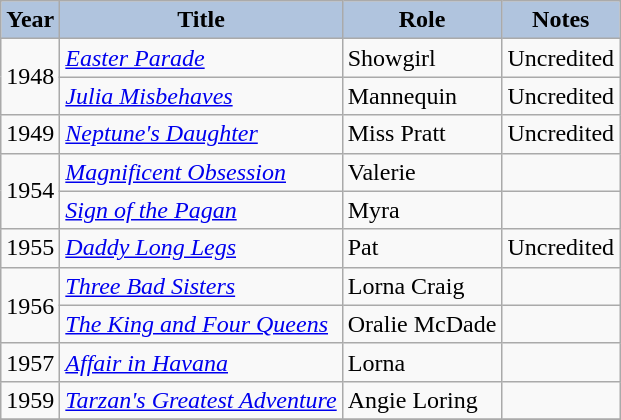<table class="wikitable">
<tr>
<th style="background:#B0C4DE;">Year</th>
<th style="background:#B0C4DE;">Title</th>
<th style="background:#B0C4DE;">Role</th>
<th style="background:#B0C4DE;">Notes</th>
</tr>
<tr>
<td rowspan=2>1948</td>
<td><em><a href='#'>Easter Parade</a></em></td>
<td>Showgirl</td>
<td>Uncredited</td>
</tr>
<tr>
<td><em><a href='#'>Julia Misbehaves</a></em></td>
<td>Mannequin</td>
<td>Uncredited</td>
</tr>
<tr>
<td rowspan=1>1949</td>
<td><em><a href='#'>Neptune's Daughter</a></em></td>
<td>Miss Pratt</td>
<td>Uncredited</td>
</tr>
<tr>
<td rowspan=2>1954</td>
<td><em><a href='#'>Magnificent Obsession</a></em></td>
<td>Valerie</td>
<td></td>
</tr>
<tr>
<td><em><a href='#'>Sign of the Pagan</a></em></td>
<td>Myra</td>
<td></td>
</tr>
<tr>
<td rowspan=1>1955</td>
<td><em><a href='#'>Daddy Long Legs</a></em></td>
<td>Pat</td>
<td>Uncredited</td>
</tr>
<tr>
<td rowspan=2>1956</td>
<td><em><a href='#'>Three Bad Sisters</a></em></td>
<td>Lorna Craig</td>
<td></td>
</tr>
<tr>
<td><em><a href='#'>The King and Four Queens</a></em></td>
<td>Oralie McDade</td>
<td></td>
</tr>
<tr>
<td rowspan=1>1957</td>
<td><em><a href='#'>Affair in Havana</a></em></td>
<td>Lorna</td>
<td></td>
</tr>
<tr>
<td rowspan=1>1959</td>
<td><em><a href='#'>Tarzan's Greatest Adventure</a></em></td>
<td>Angie Loring</td>
<td></td>
</tr>
<tr>
</tr>
</table>
